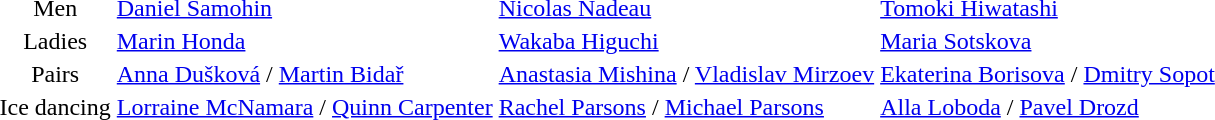<table>
<tr>
<td align=center>Men</td>
<td> <a href='#'>Daniel Samohin</a></td>
<td> <a href='#'>Nicolas Nadeau</a></td>
<td> <a href='#'>Tomoki Hiwatashi</a></td>
</tr>
<tr>
<td align=center>Ladies</td>
<td> <a href='#'>Marin Honda</a></td>
<td> <a href='#'>Wakaba Higuchi</a></td>
<td> <a href='#'>Maria Sotskova</a></td>
</tr>
<tr>
<td align=center>Pairs</td>
<td> <a href='#'>Anna Dušková</a> / <a href='#'>Martin Bidař</a></td>
<td> <a href='#'>Anastasia Mishina</a> / <a href='#'>Vladislav Mirzoev</a></td>
<td> <a href='#'>Ekaterina Borisova</a> / <a href='#'>Dmitry Sopot</a></td>
</tr>
<tr>
<td align=center>Ice dancing</td>
<td> <a href='#'>Lorraine McNamara</a> / <a href='#'>Quinn Carpenter</a></td>
<td> <a href='#'>Rachel Parsons</a> / <a href='#'>Michael Parsons</a></td>
<td> <a href='#'>Alla Loboda</a> / <a href='#'>Pavel Drozd</a></td>
</tr>
</table>
